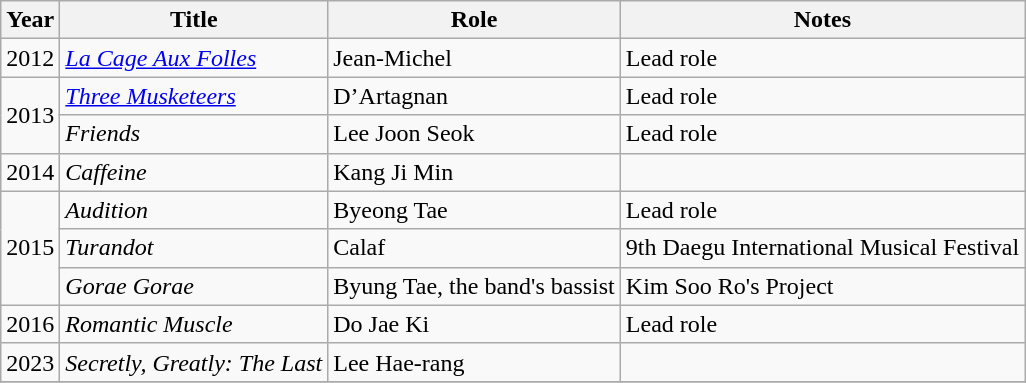<table class="wikitable">
<tr>
<th>Year</th>
<th>Title</th>
<th>Role</th>
<th>Notes</th>
</tr>
<tr>
<td>2012</td>
<td><em><a href='#'>La Cage Aux Folles</a></em></td>
<td>Jean-Michel</td>
<td>Lead role</td>
</tr>
<tr>
<td rowspan="2">2013</td>
<td><em><a href='#'>Three Musketeers</a></em></td>
<td>D’Artagnan</td>
<td>Lead role</td>
</tr>
<tr>
<td><em>Friends</em></td>
<td>Lee Joon Seok</td>
<td>Lead role</td>
</tr>
<tr>
<td>2014</td>
<td><em>Caffeine</em></td>
<td>Kang Ji Min</td>
<td></td>
</tr>
<tr>
<td rowspan="3">2015</td>
<td><em>Audition</em></td>
<td>Byeong Tae</td>
<td>Lead role</td>
</tr>
<tr>
<td><em>Turandot</em></td>
<td>Calaf</td>
<td>9th Daegu International Musical Festival</td>
</tr>
<tr>
<td><em>Gorae Gorae</em></td>
<td>Byung Tae, the band's bassist</td>
<td>Kim Soo Ro's Project</td>
</tr>
<tr>
<td>2016</td>
<td><em>Romantic Muscle</em></td>
<td>Do Jae Ki</td>
<td>Lead role</td>
</tr>
<tr>
<td>2023</td>
<td><em>Secretly, Greatly: The Last</em></td>
<td>Lee Hae-rang</td>
<td></td>
</tr>
<tr>
</tr>
</table>
